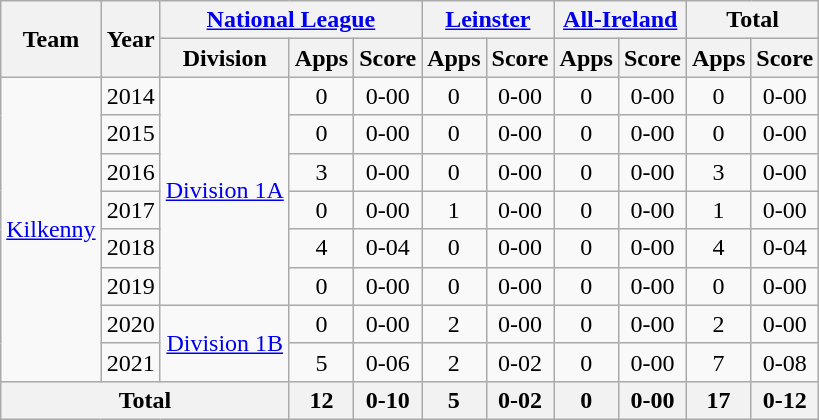<table class="wikitable" style="text-align:center">
<tr>
<th rowspan="2">Team</th>
<th rowspan="2">Year</th>
<th colspan="3"><a href='#'>National League</a></th>
<th colspan="2"><a href='#'>Leinster</a></th>
<th colspan="2"><a href='#'>All-Ireland</a></th>
<th colspan="2">Total</th>
</tr>
<tr>
<th>Division</th>
<th>Apps</th>
<th>Score</th>
<th>Apps</th>
<th>Score</th>
<th>Apps</th>
<th>Score</th>
<th>Apps</th>
<th>Score</th>
</tr>
<tr>
<td rowspan="8"><a href='#'>Kilkenny</a></td>
<td>2014</td>
<td rowspan="6"><a href='#'>Division 1A</a></td>
<td>0</td>
<td>0-00</td>
<td>0</td>
<td>0-00</td>
<td>0</td>
<td>0-00</td>
<td>0</td>
<td>0-00</td>
</tr>
<tr>
<td>2015</td>
<td>0</td>
<td>0-00</td>
<td>0</td>
<td>0-00</td>
<td>0</td>
<td>0-00</td>
<td>0</td>
<td>0-00</td>
</tr>
<tr>
<td>2016</td>
<td>3</td>
<td>0-00</td>
<td>0</td>
<td>0-00</td>
<td>0</td>
<td>0-00</td>
<td>3</td>
<td>0-00</td>
</tr>
<tr>
<td>2017</td>
<td>0</td>
<td>0-00</td>
<td>1</td>
<td>0-00</td>
<td>0</td>
<td>0-00</td>
<td>1</td>
<td>0-00</td>
</tr>
<tr>
<td>2018</td>
<td>4</td>
<td>0-04</td>
<td>0</td>
<td>0-00</td>
<td>0</td>
<td>0-00</td>
<td>4</td>
<td>0-04</td>
</tr>
<tr>
<td>2019</td>
<td>0</td>
<td>0-00</td>
<td>0</td>
<td>0-00</td>
<td>0</td>
<td>0-00</td>
<td>0</td>
<td>0-00</td>
</tr>
<tr>
<td>2020</td>
<td rowspan="2"><a href='#'>Division 1B</a></td>
<td>0</td>
<td>0-00</td>
<td>2</td>
<td>0-00</td>
<td>0</td>
<td>0-00</td>
<td>2</td>
<td>0-00</td>
</tr>
<tr>
<td>2021</td>
<td>5</td>
<td>0-06</td>
<td>2</td>
<td>0-02</td>
<td>0</td>
<td>0-00</td>
<td>7</td>
<td>0-08</td>
</tr>
<tr>
<th colspan="3">Total</th>
<th>12</th>
<th>0-10</th>
<th>5</th>
<th>0-02</th>
<th>0</th>
<th>0-00</th>
<th>17</th>
<th>0-12</th>
</tr>
</table>
